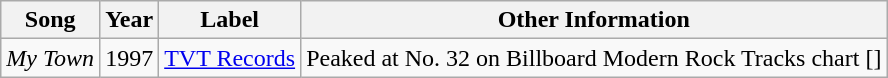<table class="wikitable" Style="text-align:center">
<tr>
<th>Song</th>
<th>Year</th>
<th>Label</th>
<th>Other Information</th>
</tr>
<tr>
<td><em>My Town</em></td>
<td>1997</td>
<td><a href='#'>TVT Records</a></td>
<td>Peaked at No. 32 on Billboard Modern Rock Tracks chart []</td>
</tr>
</table>
